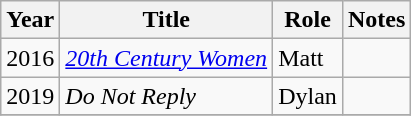<table class="wikitable sortable">
<tr>
<th>Year</th>
<th>Title</th>
<th>Role</th>
<th class="unsortable">Notes</th>
</tr>
<tr>
<td>2016</td>
<td><em><a href='#'>20th Century Women</a></em></td>
<td>Matt</td>
<td></td>
</tr>
<tr>
<td>2019</td>
<td><em>Do Not Reply</em></td>
<td>Dylan</td>
<td></td>
</tr>
<tr>
</tr>
</table>
